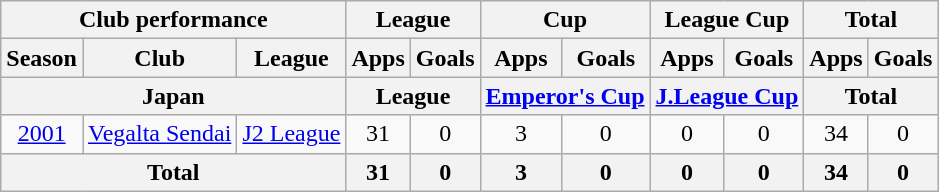<table class="wikitable" style="text-align:center;">
<tr>
<th colspan=3>Club performance</th>
<th colspan=2>League</th>
<th colspan=2>Cup</th>
<th colspan=2>League Cup</th>
<th colspan=2>Total</th>
</tr>
<tr>
<th>Season</th>
<th>Club</th>
<th>League</th>
<th>Apps</th>
<th>Goals</th>
<th>Apps</th>
<th>Goals</th>
<th>Apps</th>
<th>Goals</th>
<th>Apps</th>
<th>Goals</th>
</tr>
<tr>
<th colspan=3>Japan</th>
<th colspan=2>League</th>
<th colspan=2><a href='#'>Emperor's Cup</a></th>
<th colspan=2><a href='#'>J.League Cup</a></th>
<th colspan=2>Total</th>
</tr>
<tr>
<td><a href='#'>2001</a></td>
<td><a href='#'>Vegalta Sendai</a></td>
<td><a href='#'>J2 League</a></td>
<td>31</td>
<td>0</td>
<td>3</td>
<td>0</td>
<td>0</td>
<td>0</td>
<td>34</td>
<td>0</td>
</tr>
<tr>
<th colspan=3>Total</th>
<th>31</th>
<th>0</th>
<th>3</th>
<th>0</th>
<th>0</th>
<th>0</th>
<th>34</th>
<th>0</th>
</tr>
</table>
